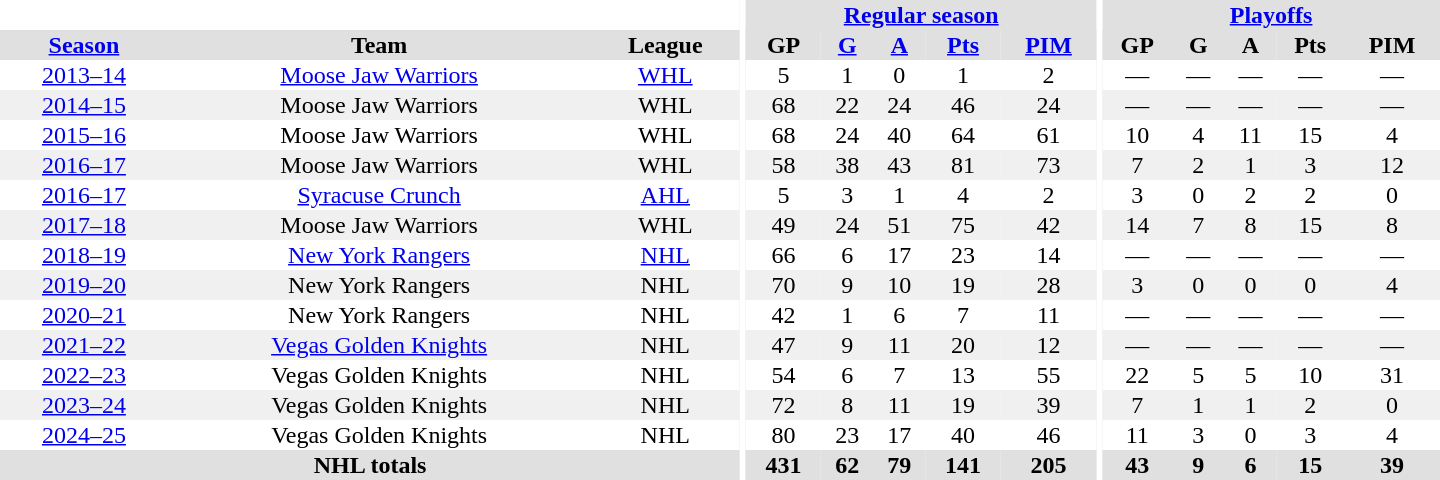<table border="0" cellpadding="1" cellspacing="0" style="text-align:center; width:60em;">
<tr bgcolor="#e0e0e0">
<th colspan="3" bgcolor="#ffffff"></th>
<th rowspan="99" bgcolor="#ffffff"></th>
<th colspan="5"><a href='#'>Regular season</a></th>
<th rowspan="99" bgcolor="#ffffff"></th>
<th colspan="5"><a href='#'>Playoffs</a></th>
</tr>
<tr bgcolor="#e0e0e0">
<th><a href='#'>Season</a></th>
<th>Team</th>
<th>League</th>
<th>GP</th>
<th><a href='#'>G</a></th>
<th><a href='#'>A</a></th>
<th><a href='#'>Pts</a></th>
<th><a href='#'>PIM</a></th>
<th>GP</th>
<th>G</th>
<th>A</th>
<th>Pts</th>
<th>PIM</th>
</tr>
<tr>
<td><a href='#'>2013–14</a></td>
<td><a href='#'>Moose Jaw Warriors</a></td>
<td><a href='#'>WHL</a></td>
<td>5</td>
<td>1</td>
<td>0</td>
<td>1</td>
<td>2</td>
<td>—</td>
<td>—</td>
<td>—</td>
<td>—</td>
<td>—</td>
</tr>
<tr bgcolor="#f0f0f0">
<td><a href='#'>2014–15</a></td>
<td>Moose Jaw Warriors</td>
<td>WHL</td>
<td>68</td>
<td>22</td>
<td>24</td>
<td>46</td>
<td>24</td>
<td>—</td>
<td>—</td>
<td>—</td>
<td>—</td>
<td>—</td>
</tr>
<tr>
<td><a href='#'>2015–16</a></td>
<td>Moose Jaw Warriors</td>
<td>WHL</td>
<td>68</td>
<td>24</td>
<td>40</td>
<td>64</td>
<td>61</td>
<td>10</td>
<td>4</td>
<td>11</td>
<td>15</td>
<td>4</td>
</tr>
<tr bgcolor="#f0f0f0">
<td><a href='#'>2016–17</a></td>
<td>Moose Jaw Warriors</td>
<td>WHL</td>
<td>58</td>
<td>38</td>
<td>43</td>
<td>81</td>
<td>73</td>
<td>7</td>
<td>2</td>
<td>1</td>
<td>3</td>
<td>12</td>
</tr>
<tr>
<td><a href='#'>2016–17</a></td>
<td><a href='#'>Syracuse Crunch</a></td>
<td><a href='#'>AHL</a></td>
<td>5</td>
<td>3</td>
<td>1</td>
<td>4</td>
<td>2</td>
<td>3</td>
<td>0</td>
<td>2</td>
<td>2</td>
<td>0</td>
</tr>
<tr bgcolor="#f0f0f0">
<td><a href='#'>2017–18</a></td>
<td>Moose Jaw Warriors</td>
<td>WHL</td>
<td>49</td>
<td>24</td>
<td>51</td>
<td>75</td>
<td>42</td>
<td>14</td>
<td>7</td>
<td>8</td>
<td>15</td>
<td>8</td>
</tr>
<tr>
<td><a href='#'>2018–19</a></td>
<td><a href='#'>New York Rangers</a></td>
<td><a href='#'>NHL</a></td>
<td>66</td>
<td>6</td>
<td>17</td>
<td>23</td>
<td>14</td>
<td>—</td>
<td>—</td>
<td>—</td>
<td>—</td>
<td>—</td>
</tr>
<tr bgcolor="#f0f0f0">
<td><a href='#'>2019–20</a></td>
<td>New York Rangers</td>
<td>NHL</td>
<td>70</td>
<td>9</td>
<td>10</td>
<td>19</td>
<td>28</td>
<td>3</td>
<td>0</td>
<td>0</td>
<td>0</td>
<td>4</td>
</tr>
<tr>
<td><a href='#'>2020–21</a></td>
<td>New York Rangers</td>
<td>NHL</td>
<td>42</td>
<td>1</td>
<td>6</td>
<td>7</td>
<td>11</td>
<td>—</td>
<td>—</td>
<td>—</td>
<td>—</td>
<td>—</td>
</tr>
<tr bgcolor="#f0f0f0">
<td><a href='#'>2021–22</a></td>
<td><a href='#'>Vegas Golden Knights</a></td>
<td>NHL</td>
<td>47</td>
<td>9</td>
<td>11</td>
<td>20</td>
<td>12</td>
<td>—</td>
<td>—</td>
<td>—</td>
<td>—</td>
<td>—</td>
</tr>
<tr>
<td><a href='#'>2022–23</a></td>
<td>Vegas Golden Knights</td>
<td>NHL</td>
<td>54</td>
<td>6</td>
<td>7</td>
<td>13</td>
<td>55</td>
<td>22</td>
<td>5</td>
<td>5</td>
<td>10</td>
<td>31</td>
</tr>
<tr bgcolor="#f0f0f0">
<td><a href='#'>2023–24</a></td>
<td>Vegas Golden Knights</td>
<td>NHL</td>
<td>72</td>
<td>8</td>
<td>11</td>
<td>19</td>
<td>39</td>
<td>7</td>
<td>1</td>
<td>1</td>
<td>2</td>
<td>0</td>
</tr>
<tr>
<td><a href='#'>2024–25</a></td>
<td>Vegas Golden Knights</td>
<td>NHL</td>
<td>80</td>
<td>23</td>
<td>17</td>
<td>40</td>
<td>46</td>
<td>11</td>
<td>3</td>
<td>0</td>
<td>3</td>
<td>4</td>
</tr>
<tr bgcolor="#e0e0e0">
<th colspan="3">NHL totals</th>
<th>431</th>
<th>62</th>
<th>79</th>
<th>141</th>
<th>205</th>
<th>43</th>
<th>9</th>
<th>6</th>
<th>15</th>
<th>39</th>
</tr>
</table>
